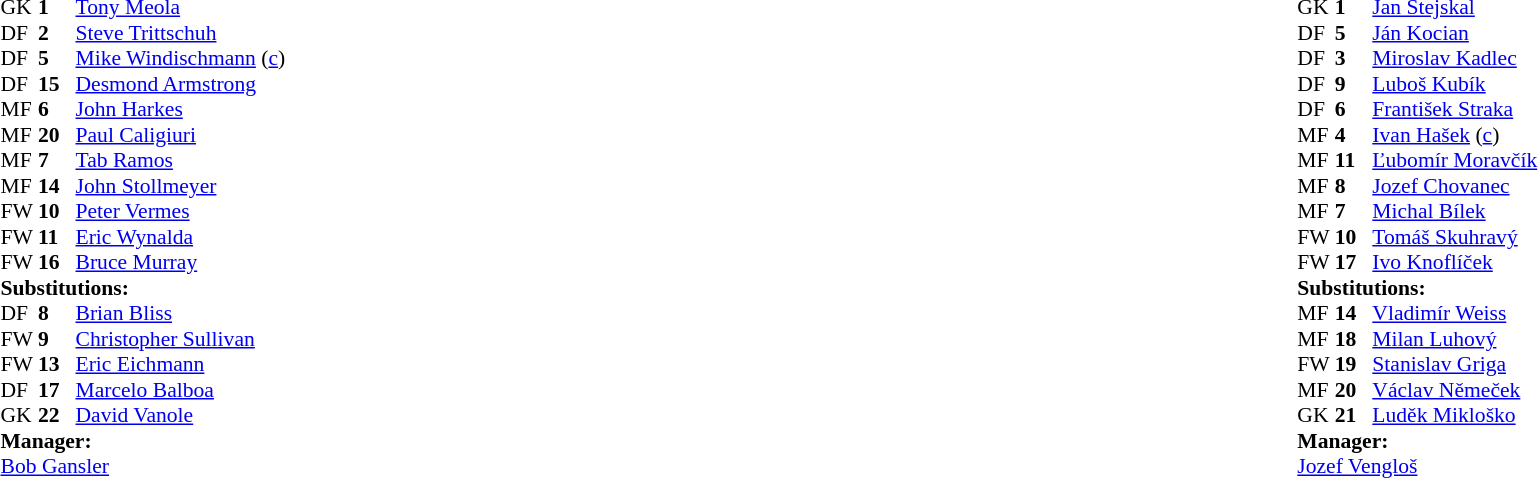<table width="100%">
<tr>
<td valign="top" width="50%"><br><table style="font-size: 90%" cellspacing="0" cellpadding="0">
<tr>
<th width="25"></th>
<th width="25"></th>
</tr>
<tr>
<td>GK</td>
<td><strong>1</strong></td>
<td><a href='#'>Tony Meola</a></td>
<td></td>
</tr>
<tr>
<td>DF</td>
<td><strong>2</strong></td>
<td><a href='#'>Steve Trittschuh</a></td>
<td></td>
</tr>
<tr>
<td>DF</td>
<td><strong>5</strong></td>
<td><a href='#'>Mike Windischmann</a> (<a href='#'>c</a>)</td>
</tr>
<tr>
<td>DF</td>
<td><strong>15</strong></td>
<td><a href='#'>Desmond Armstrong</a></td>
</tr>
<tr>
<td>MF</td>
<td><strong>6</strong></td>
<td><a href='#'>John Harkes</a></td>
</tr>
<tr>
<td>MF</td>
<td><strong>20</strong></td>
<td><a href='#'>Paul Caligiuri</a></td>
</tr>
<tr>
<td>MF</td>
<td><strong>7</strong></td>
<td><a href='#'>Tab Ramos</a></td>
</tr>
<tr>
<td>MF</td>
<td><strong>14</strong></td>
<td><a href='#'>John Stollmeyer</a></td>
<td></td>
<td></td>
</tr>
<tr>
<td>FW</td>
<td><strong>10</strong></td>
<td><a href='#'>Peter Vermes</a></td>
</tr>
<tr>
<td>FW</td>
<td><strong>11</strong></td>
<td><a href='#'>Eric Wynalda</a></td>
<td></td>
</tr>
<tr>
<td>FW</td>
<td><strong>16</strong></td>
<td><a href='#'>Bruce Murray</a></td>
<td></td>
<td></td>
</tr>
<tr>
<td colspan=3><strong>Substitutions:</strong></td>
</tr>
<tr>
<td>DF</td>
<td><strong>8</strong></td>
<td><a href='#'>Brian Bliss</a></td>
</tr>
<tr>
<td>FW</td>
<td><strong>9</strong></td>
<td><a href='#'>Christopher Sullivan</a></td>
<td></td>
<td></td>
</tr>
<tr>
<td>FW</td>
<td><strong>13</strong></td>
<td><a href='#'>Eric Eichmann</a></td>
</tr>
<tr>
<td>DF</td>
<td><strong>17</strong></td>
<td><a href='#'>Marcelo Balboa</a></td>
<td></td>
<td></td>
</tr>
<tr>
<td>GK</td>
<td><strong>22</strong></td>
<td><a href='#'>David Vanole</a></td>
</tr>
<tr>
<td colspan=3><strong>Manager:</strong></td>
</tr>
<tr>
<td colspan="4"><a href='#'>Bob Gansler</a></td>
</tr>
</table>
</td>
<td valign="top" width="50%"><br><table style="font-size: 90%" cellspacing="0" cellpadding="0" align=center>
<tr>
<th width="25"></th>
<th width="25"></th>
</tr>
<tr>
<td>GK</td>
<td><strong>1</strong></td>
<td><a href='#'>Jan Stejskal</a></td>
</tr>
<tr>
<td>DF</td>
<td><strong>5</strong></td>
<td><a href='#'>Ján Kocian</a></td>
</tr>
<tr>
<td>DF</td>
<td><strong>3</strong></td>
<td><a href='#'>Miroslav Kadlec</a></td>
<td></td>
</tr>
<tr>
<td>DF</td>
<td><strong>9</strong></td>
<td><a href='#'>Luboš Kubík</a></td>
<td></td>
</tr>
<tr>
<td>DF</td>
<td><strong>6</strong></td>
<td><a href='#'>František Straka</a></td>
</tr>
<tr>
<td>MF</td>
<td><strong>4</strong></td>
<td><a href='#'>Ivan Hašek</a> (<a href='#'>c</a>)</td>
</tr>
<tr>
<td>MF</td>
<td><strong>11</strong></td>
<td><a href='#'>Ľubomír Moravčík</a></td>
<td></td>
<td></td>
</tr>
<tr>
<td>MF</td>
<td><strong>8</strong></td>
<td><a href='#'>Jozef Chovanec</a></td>
</tr>
<tr>
<td>MF</td>
<td><strong>7</strong></td>
<td><a href='#'>Michal Bílek</a></td>
</tr>
<tr>
<td>FW</td>
<td><strong>10</strong></td>
<td><a href='#'>Tomáš Skuhravý</a></td>
</tr>
<tr>
<td>FW</td>
<td><strong>17</strong></td>
<td><a href='#'>Ivo Knoflíček</a></td>
<td></td>
<td></td>
</tr>
<tr>
<td colspan=3><strong>Substitutions:</strong></td>
</tr>
<tr>
<td>MF</td>
<td><strong>14</strong></td>
<td><a href='#'>Vladimír Weiss</a></td>
<td></td>
<td></td>
</tr>
<tr>
<td>MF</td>
<td><strong>18</strong></td>
<td><a href='#'>Milan Luhový</a></td>
<td></td>
<td></td>
</tr>
<tr>
<td>FW</td>
<td><strong>19</strong></td>
<td><a href='#'>Stanislav Griga</a></td>
</tr>
<tr>
<td>MF</td>
<td><strong>20</strong></td>
<td><a href='#'>Václav Němeček</a></td>
</tr>
<tr>
<td>GK</td>
<td><strong>21</strong></td>
<td><a href='#'>Luděk Mikloško</a></td>
</tr>
<tr>
<td colspan=3><strong>Manager:</strong></td>
</tr>
<tr>
<td colspan="4"><a href='#'>Jozef Vengloš</a></td>
</tr>
</table>
</td>
</tr>
</table>
